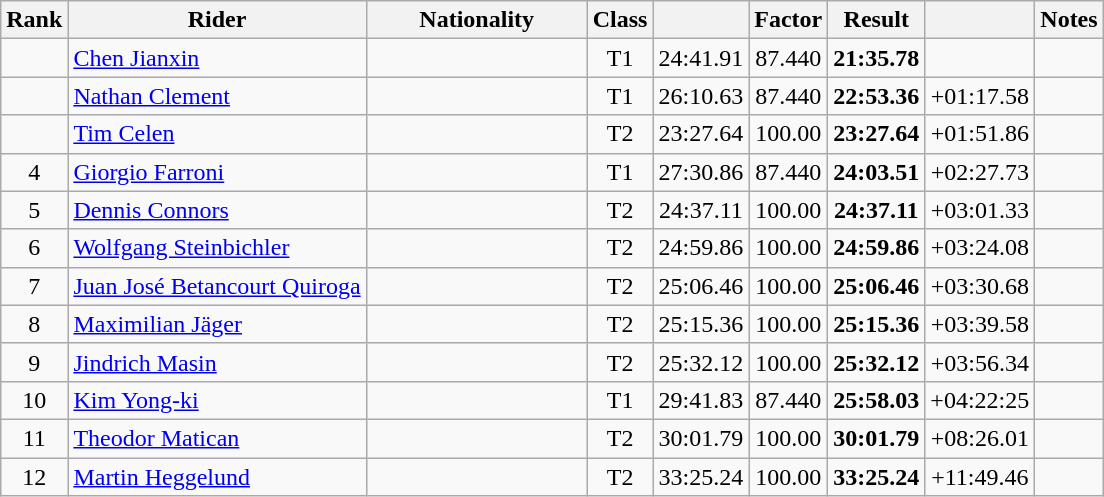<table class="wikitable sortable" style="text-align:center">
<tr>
<th width=20>Rank</th>
<th>Rider</th>
<th width="140">Nationality</th>
<th>Class</th>
<th></th>
<th>Factor</th>
<th>Result</th>
<th></th>
<th>Notes</th>
</tr>
<tr>
<td></td>
<td align=left><a href='#'>Chen Jianxin</a></td>
<td align=left></td>
<td>T1</td>
<td>24:41.91</td>
<td>87.440</td>
<td><strong>21:35.78</strong></td>
<td></td>
<td></td>
</tr>
<tr>
<td></td>
<td align=left><a href='#'>Nathan Clement</a></td>
<td align=left></td>
<td>T1</td>
<td>26:10.63</td>
<td>87.440</td>
<td><strong>22:53.36</strong></td>
<td>+01:17.58</td>
<td></td>
</tr>
<tr>
<td></td>
<td align=left><a href='#'>Tim Celen</a></td>
<td align=left></td>
<td>T2</td>
<td>23:27.64</td>
<td>100.00</td>
<td><strong>23:27.64</strong></td>
<td>+01:51.86</td>
<td></td>
</tr>
<tr>
<td>4</td>
<td align=left><a href='#'>Giorgio Farroni</a></td>
<td align=left></td>
<td>T1</td>
<td>27:30.86</td>
<td>87.440</td>
<td><strong>24:03.51</strong></td>
<td>+02:27.73</td>
<td></td>
</tr>
<tr>
<td>5</td>
<td align=left><a href='#'>Dennis Connors</a></td>
<td align=left></td>
<td>T2</td>
<td>24:37.11</td>
<td>100.00</td>
<td><strong>24:37.11</strong></td>
<td>+03:01.33</td>
<td></td>
</tr>
<tr>
<td>6</td>
<td align=left><a href='#'>Wolfgang Steinbichler</a></td>
<td align=left></td>
<td>T2</td>
<td>24:59.86</td>
<td>100.00</td>
<td><strong>24:59.86</strong></td>
<td>+03:24.08</td>
<td></td>
</tr>
<tr>
<td>7</td>
<td align=left><a href='#'>Juan José Betancourt Quiroga</a></td>
<td align=left></td>
<td>T2</td>
<td>25:06.46</td>
<td>100.00</td>
<td><strong>25:06.46</strong></td>
<td>+03:30.68</td>
<td></td>
</tr>
<tr>
<td>8</td>
<td align=left><a href='#'>Maximilian Jäger</a></td>
<td align=left></td>
<td>T2</td>
<td>25:15.36</td>
<td>100.00</td>
<td><strong>25:15.36</strong></td>
<td>+03:39.58</td>
<td></td>
</tr>
<tr>
<td>9</td>
<td align=left><a href='#'>Jindrich Masin</a></td>
<td align=left></td>
<td>T2</td>
<td>25:32.12</td>
<td>100.00</td>
<td><strong>25:32.12</strong></td>
<td>+03:56.34</td>
<td></td>
</tr>
<tr>
<td>10</td>
<td align=left><a href='#'>Kim Yong-ki</a></td>
<td align=left></td>
<td>T1</td>
<td>29:41.83</td>
<td>87.440</td>
<td><strong>25:58.03</strong></td>
<td>+04:22:25</td>
<td></td>
</tr>
<tr>
<td>11</td>
<td align=left><a href='#'>Theodor Matican</a></td>
<td align=left></td>
<td>T2</td>
<td>30:01.79</td>
<td>100.00</td>
<td><strong>30:01.79</strong></td>
<td>+08:26.01</td>
<td></td>
</tr>
<tr>
<td>12</td>
<td align=left><a href='#'>Martin Heggelund</a></td>
<td align=left></td>
<td>T2</td>
<td>33:25.24</td>
<td>100.00</td>
<td><strong>33:25.24</strong></td>
<td>+11:49.46</td>
<td></td>
</tr>
</table>
